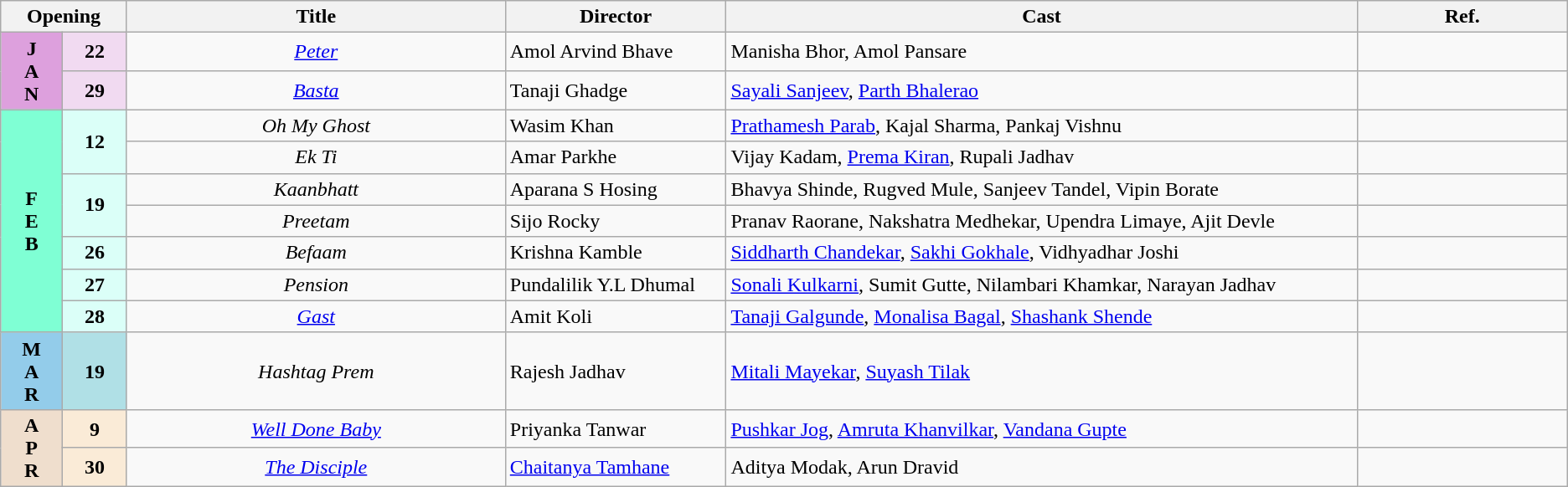<table class="wikitable sortable">
<tr>
<th colspan="2" style="width:6%;"><strong>Opening</strong></th>
<th style="width:18%;"><strong>Title</strong></th>
<th style="width:10.5%;"><strong>Director</strong></th>
<th style="width:30%;"><strong>Cast</strong></th>
<th style="width:10%;"><strong>Ref.</strong></th>
</tr>
<tr January>
<th rowspan="2" style="text-align:center; background:plum; textcolor:#000;"><strong>J<br>A<br>N</strong></th>
<td rowspan="1" style="text-align:center;background:#f1daf1;"><strong>22</strong></td>
<td style="text-align:center;"><em><a href='#'>Peter</a></em></td>
<td>Amol Arvind Bhave</td>
<td>Manisha Bhor, Amol Pansare</td>
<td></td>
</tr>
<tr>
<td rowspan="1" style="text-align:center;background:#f1daf1;"><strong>29</strong></td>
<td style="text-align:center;"><em><a href='#'>Basta</a></em></td>
<td>Tanaji Ghadge</td>
<td><a href='#'>Sayali Sanjeev</a>, <a href='#'>Parth Bhalerao</a></td>
<td></td>
</tr>
<tr February>
<td rowspan="7" style="text-align:center; background:#7FFFD4; textcolor:#000;"><strong>F<br>E<br>B</strong></td>
<td rowspan="2" style="text-align:center;background:#dbfff8;"><strong>12</strong></td>
<td style="text-align:center;"><em>Oh My Ghost</em></td>
<td>Wasim Khan</td>
<td><a href='#'>Prathamesh Parab</a>, Kajal Sharma, Pankaj Vishnu</td>
<td></td>
</tr>
<tr>
<td style="text-align:center;"><em>Ek Ti</em></td>
<td>Amar Parkhe</td>
<td>Vijay Kadam, <a href='#'>Prema Kiran</a>, Rupali Jadhav</td>
<td></td>
</tr>
<tr>
<td rowspan="2" style="text-align:center;background:#dbfff8;"><strong>19</strong></td>
<td style="text-align:center;"><em>Kaanbhatt</em></td>
<td>Aparana S Hosing</td>
<td>Bhavya Shinde, Rugved Mule, Sanjeev Tandel, Vipin Borate</td>
<td></td>
</tr>
<tr>
<td style="text-align:center;"><em>Preetam</em></td>
<td>Sijo Rocky</td>
<td>Pranav Raorane, Nakshatra Medhekar, Upendra Limaye, Ajit Devle</td>
<td></td>
</tr>
<tr>
<td rowspan="1" style="text-align:center;background:#dbfff8;"><strong>26</strong></td>
<td style="text-align:center;"><em>Befaam</em></td>
<td>Krishna Kamble</td>
<td><a href='#'>Siddharth Chandekar</a>, <a href='#'>Sakhi Gokhale</a>, Vidhyadhar Joshi</td>
<td></td>
</tr>
<tr>
<td rowspan="1" style="text-align:center;background:#dbfff8;"><strong>27</strong></td>
<td style="text-align:center;"><em>Pension</em></td>
<td>Pundalilik Y.L Dhumal</td>
<td><a href='#'>Sonali Kulkarni</a>, Sumit Gutte, Nilambari Khamkar, Narayan Jadhav</td>
<td></td>
</tr>
<tr>
<td rowspan="1" style="text-align:center;background:#dbfff8;textcolor:#000;"><strong>28</strong></td>
<td style="text-align:center;"><em><a href='#'>Gast</a></em></td>
<td>Amit Koli</td>
<td><a href='#'>Tanaji Galgunde</a>, <a href='#'>Monalisa Bagal</a>, <a href='#'>Shashank Shende</a></td>
<td></td>
</tr>
<tr March>
<td rowspan="1" style="text-align:center; background:#93CCEA; textcolor:#000;"><strong>M<br>A<br>R</strong></td>
<td rowspan="1" style="text-align:center;background:#B0E0E6;"><strong>19</strong></td>
<td style="text-align:center;"><em>Hashtag Prem</em></td>
<td>Rajesh Jadhav</td>
<td><a href='#'>Mitali Mayekar</a>, <a href='#'>Suyash Tilak</a></td>
<td></td>
</tr>
<tr April>
<th rowspan="3" style="text-align:center; background:#EFDECD; textcolor:#000;"><strong>A<br>P<br>R</strong></th>
<td rowspan="1" style="text-align:center;background:#FAEBD7;"><strong>9</strong></td>
<td style="text-align:center;"><em><a href='#'>Well Done Baby</a></em></td>
<td>Priyanka Tanwar</td>
<td><a href='#'>Pushkar Jog</a>, <a href='#'>Amruta Khanvilkar</a>, <a href='#'>Vandana Gupte</a></td>
<td></td>
</tr>
<tr>
<td style="text-align:center;background:#FAEBD7"><strong>30</strong></td>
<td style="text-align:center;"><em><a href='#'>The Disciple</a></em></td>
<td><a href='#'>Chaitanya Tamhane</a></td>
<td>Aditya Modak, Arun Dravid</td>
<td></td>
</tr>
</table>
